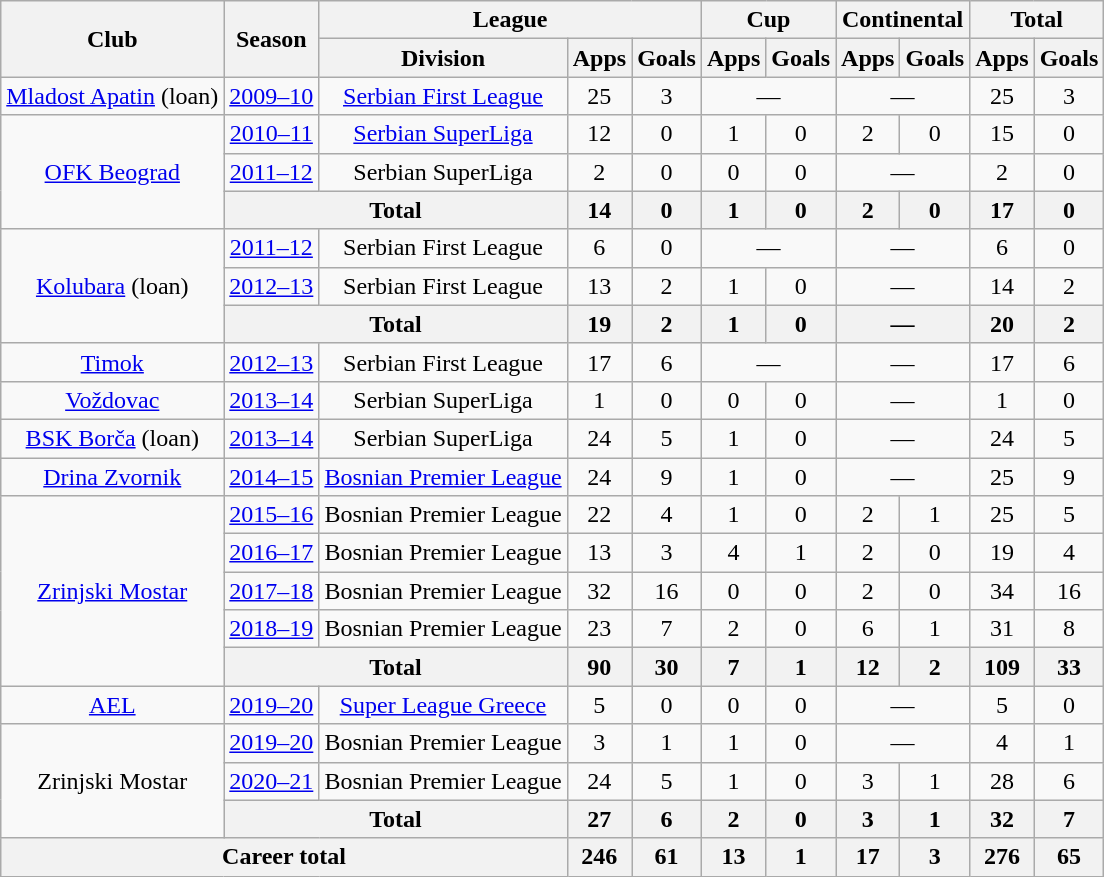<table class="wikitable" style="text-align:center">
<tr>
<th rowspan=2>Club</th>
<th rowspan=2>Season</th>
<th colspan=3>League</th>
<th colspan=2>Cup</th>
<th colspan=2>Continental</th>
<th colspan=2>Total</th>
</tr>
<tr>
<th>Division</th>
<th>Apps</th>
<th>Goals</th>
<th>Apps</th>
<th>Goals</th>
<th>Apps</th>
<th>Goals</th>
<th>Apps</th>
<th>Goals</th>
</tr>
<tr>
<td><a href='#'>Mladost Apatin</a> (loan)</td>
<td><a href='#'>2009–10</a></td>
<td><a href='#'>Serbian First League</a></td>
<td>25</td>
<td>3</td>
<td colspan=2>—</td>
<td colspan=2>—</td>
<td>25</td>
<td>3</td>
</tr>
<tr>
<td rowspan=3><a href='#'>OFK Beograd</a></td>
<td><a href='#'>2010–11</a></td>
<td><a href='#'>Serbian SuperLiga</a></td>
<td>12</td>
<td>0</td>
<td>1</td>
<td>0</td>
<td>2</td>
<td>0</td>
<td>15</td>
<td>0</td>
</tr>
<tr>
<td><a href='#'>2011–12</a></td>
<td>Serbian SuperLiga</td>
<td>2</td>
<td>0</td>
<td>0</td>
<td>0</td>
<td colspan=2>—</td>
<td>2</td>
<td>0</td>
</tr>
<tr>
<th colspan=2>Total</th>
<th>14</th>
<th>0</th>
<th>1</th>
<th>0</th>
<th>2</th>
<th>0</th>
<th>17</th>
<th>0</th>
</tr>
<tr>
<td rowspan=3><a href='#'>Kolubara</a> (loan)</td>
<td><a href='#'>2011–12</a></td>
<td>Serbian First League</td>
<td>6</td>
<td>0</td>
<td colspan=2>—</td>
<td colspan=2>—</td>
<td>6</td>
<td>0</td>
</tr>
<tr>
<td><a href='#'>2012–13</a></td>
<td>Serbian First League</td>
<td>13</td>
<td>2</td>
<td>1</td>
<td>0</td>
<td colspan=2>—</td>
<td>14</td>
<td>2</td>
</tr>
<tr>
<th colspan=2>Total</th>
<th>19</th>
<th>2</th>
<th>1</th>
<th>0</th>
<th colspan=2>—</th>
<th>20</th>
<th>2</th>
</tr>
<tr>
<td><a href='#'>Timok</a></td>
<td><a href='#'>2012–13</a></td>
<td>Serbian First League</td>
<td>17</td>
<td>6</td>
<td colspan=2>—</td>
<td colspan=2>—</td>
<td>17</td>
<td>6</td>
</tr>
<tr>
<td><a href='#'>Voždovac</a></td>
<td><a href='#'>2013–14</a></td>
<td>Serbian SuperLiga</td>
<td>1</td>
<td>0</td>
<td>0</td>
<td>0</td>
<td colspan=2>—</td>
<td>1</td>
<td>0</td>
</tr>
<tr>
<td><a href='#'>BSK Borča</a> (loan)</td>
<td><a href='#'>2013–14</a></td>
<td>Serbian SuperLiga</td>
<td>24</td>
<td>5</td>
<td>1</td>
<td>0</td>
<td colspan=2>—</td>
<td>24</td>
<td>5</td>
</tr>
<tr>
<td><a href='#'>Drina Zvornik</a></td>
<td><a href='#'>2014–15</a></td>
<td><a href='#'>Bosnian Premier League</a></td>
<td>24</td>
<td>9</td>
<td>1</td>
<td>0</td>
<td colspan=2>—</td>
<td>25</td>
<td>9</td>
</tr>
<tr>
<td rowspan=5><a href='#'>Zrinjski Mostar</a></td>
<td><a href='#'>2015–16</a></td>
<td>Bosnian Premier League</td>
<td>22</td>
<td>4</td>
<td>1</td>
<td>0</td>
<td>2</td>
<td>1</td>
<td>25</td>
<td>5</td>
</tr>
<tr>
<td><a href='#'>2016–17</a></td>
<td>Bosnian Premier League</td>
<td>13</td>
<td>3</td>
<td>4</td>
<td>1</td>
<td>2</td>
<td>0</td>
<td>19</td>
<td>4</td>
</tr>
<tr>
<td><a href='#'>2017–18</a></td>
<td>Bosnian Premier League</td>
<td>32</td>
<td>16</td>
<td>0</td>
<td>0</td>
<td>2</td>
<td>0</td>
<td>34</td>
<td>16</td>
</tr>
<tr>
<td><a href='#'>2018–19</a></td>
<td>Bosnian Premier League</td>
<td>23</td>
<td>7</td>
<td>2</td>
<td>0</td>
<td>6</td>
<td>1</td>
<td>31</td>
<td>8</td>
</tr>
<tr>
<th colspan=2>Total</th>
<th>90</th>
<th>30</th>
<th>7</th>
<th>1</th>
<th>12</th>
<th>2</th>
<th>109</th>
<th>33</th>
</tr>
<tr>
<td><a href='#'>AEL</a></td>
<td><a href='#'>2019–20</a></td>
<td><a href='#'>Super League Greece</a></td>
<td>5</td>
<td>0</td>
<td>0</td>
<td>0</td>
<td colspan=2>—</td>
<td>5</td>
<td>0</td>
</tr>
<tr>
<td rowspan=3>Zrinjski Mostar</td>
<td><a href='#'>2019–20</a></td>
<td>Bosnian Premier League</td>
<td>3</td>
<td>1</td>
<td>1</td>
<td>0</td>
<td colspan=2>—</td>
<td>4</td>
<td>1</td>
</tr>
<tr>
<td><a href='#'>2020–21</a></td>
<td>Bosnian Premier League</td>
<td>24</td>
<td>5</td>
<td>1</td>
<td>0</td>
<td>3</td>
<td>1</td>
<td>28</td>
<td>6</td>
</tr>
<tr>
<th colspan=2>Total</th>
<th>27</th>
<th>6</th>
<th>2</th>
<th>0</th>
<th>3</th>
<th>1</th>
<th>32</th>
<th>7</th>
</tr>
<tr>
<th colspan=3>Career total</th>
<th>246</th>
<th>61</th>
<th>13</th>
<th>1</th>
<th>17</th>
<th>3</th>
<th>276</th>
<th>65</th>
</tr>
</table>
